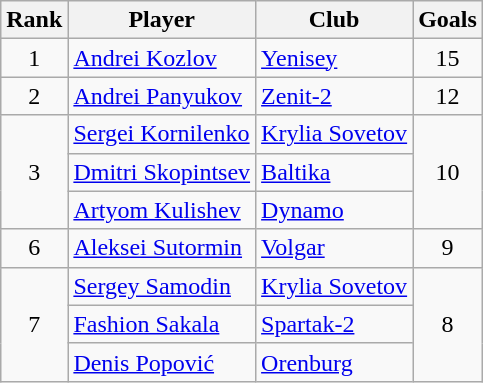<table class="wikitable" style="text-align:center">
<tr>
<th>Rank</th>
<th>Player</th>
<th>Club</th>
<th>Goals</th>
</tr>
<tr>
<td rowspan="1">1</td>
<td align="left"> <a href='#'>Andrei Kozlov</a></td>
<td align="left"><a href='#'>Yenisey</a></td>
<td rowspan="1">15</td>
</tr>
<tr>
<td rowspan="1">2</td>
<td align="left"> <a href='#'>Andrei Panyukov</a></td>
<td align="left"><a href='#'>Zenit-2</a></td>
<td rowspan="1">12</td>
</tr>
<tr>
<td rowspan="3">3</td>
<td align="left"> <a href='#'>Sergei Kornilenko</a></td>
<td align="left"><a href='#'>Krylia Sovetov</a></td>
<td rowspan="3">10</td>
</tr>
<tr>
<td align="left"> <a href='#'>Dmitri Skopintsev</a></td>
<td align="left"><a href='#'>Baltika</a></td>
</tr>
<tr>
<td align="left"> <a href='#'>Artyom Kulishev</a></td>
<td align="left"><a href='#'>Dynamo</a></td>
</tr>
<tr>
<td rowspan="1">6</td>
<td align="left"> <a href='#'>Aleksei Sutormin</a></td>
<td align="left"><a href='#'>Volgar</a></td>
<td rowspan="1">9</td>
</tr>
<tr>
<td rowspan="3">7</td>
<td align="left"> <a href='#'>Sergey Samodin</a></td>
<td align="left"><a href='#'>Krylia Sovetov</a></td>
<td rowspan="3">8</td>
</tr>
<tr>
<td align="left"> <a href='#'>Fashion Sakala</a></td>
<td align="left"><a href='#'>Spartak-2</a></td>
</tr>
<tr>
<td align="left"> <a href='#'>Denis Popović</a></td>
<td align="left"><a href='#'>Orenburg</a></td>
</tr>
</table>
